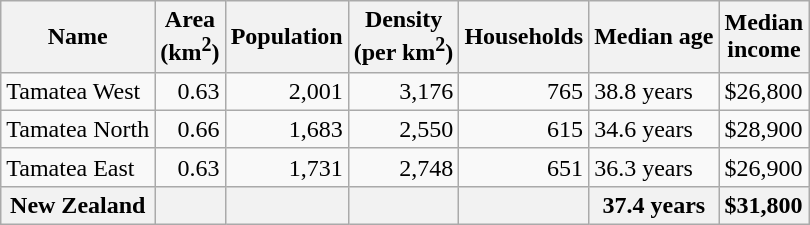<table class="wikitable">
<tr>
<th>Name</th>
<th>Area<br>(km<sup>2</sup>)</th>
<th>Population</th>
<th>Density<br>(per km<sup>2</sup>)</th>
<th>Households</th>
<th>Median age</th>
<th>Median<br>income</th>
</tr>
<tr>
<td>Tamatea West</td>
<td style="text-align:right;">0.63</td>
<td style="text-align:right;">2,001</td>
<td style="text-align:right;">3,176</td>
<td style="text-align:right;">765</td>
<td>38.8 years</td>
<td>$26,800</td>
</tr>
<tr>
<td>Tamatea North</td>
<td style="text-align:right;">0.66</td>
<td style="text-align:right;">1,683</td>
<td style="text-align:right;">2,550</td>
<td style="text-align:right;">615</td>
<td>34.6 years</td>
<td>$28,900</td>
</tr>
<tr>
<td>Tamatea East</td>
<td style="text-align:right;">0.63</td>
<td style="text-align:right;">1,731</td>
<td style="text-align:right;">2,748</td>
<td style="text-align:right;">651</td>
<td>36.3 years</td>
<td>$26,900</td>
</tr>
<tr>
<th>New Zealand</th>
<th></th>
<th></th>
<th></th>
<th></th>
<th>37.4 years</th>
<th style="text-align:left;">$31,800</th>
</tr>
</table>
